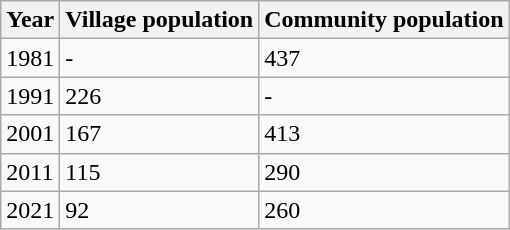<table class=wikitable>
<tr>
<th>Year</th>
<th>Village population</th>
<th>Community population</th>
</tr>
<tr>
<td>1981</td>
<td>-</td>
<td>437</td>
</tr>
<tr>
<td>1991</td>
<td>226</td>
<td>-</td>
</tr>
<tr>
<td>2001</td>
<td>167</td>
<td>413</td>
</tr>
<tr>
<td>2011</td>
<td>115</td>
<td>290</td>
</tr>
<tr>
<td>2021</td>
<td>92</td>
<td>260</td>
</tr>
</table>
